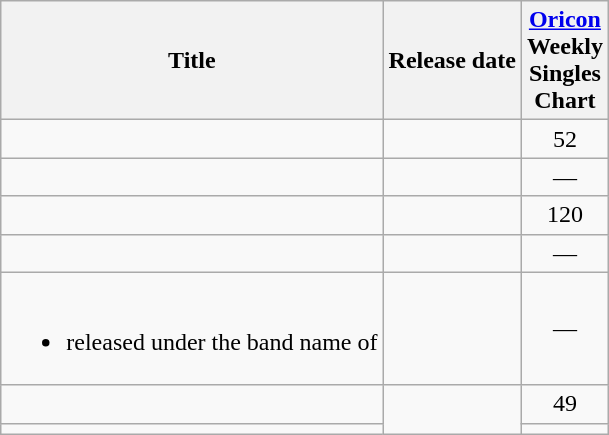<table class="wikitable" style="text-align:left">
<tr>
<th>Title</th>
<th>Release date</th>
<th><a href='#'>Oricon</a><br>Weekly<br>Singles<br>Chart<br></th>
</tr>
<tr>
<td></td>
<td></td>
<td align="center">52</td>
</tr>
<tr>
<td></td>
<td></td>
<td align="center">—</td>
</tr>
<tr>
<td></td>
<td></td>
<td align="center">120</td>
</tr>
<tr>
<td></td>
<td></td>
<td align="center">—</td>
</tr>
<tr>
<td><br><ul><li>released under the band name of </li></ul></td>
<td></td>
<td align="center">—</td>
</tr>
<tr>
<td></td>
<td rowspan="2"></td>
<td align="center">49</td>
</tr>
<tr>
<td></td>
<td align="center"></td>
</tr>
</table>
